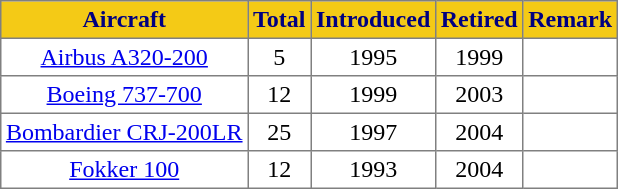<table class="toccolours" border="1" cellpadding="3" style="border-collapse:collapse; margin:auto; text-align:center">
<tr style="background:#F4CA16;color:#000080;">
<th><span>Aircraft</span></th>
<th><span>Total</span></th>
<th><span>Introduced</span></th>
<th><span>Retired</span></th>
<th><span>Remark</span></th>
</tr>
<tr>
<td><a href='#'>Airbus A320-200</a></td>
<td>5</td>
<td>1995</td>
<td>1999</td>
<td></td>
</tr>
<tr>
<td><a href='#'>Boeing 737-700</a></td>
<td>12</td>
<td>1999</td>
<td>2003</td>
<td></td>
</tr>
<tr>
<td><a href='#'>Bombardier CRJ-200LR</a></td>
<td>25</td>
<td>1997</td>
<td>2004</td>
<td></td>
</tr>
<tr>
<td><a href='#'>Fokker 100</a></td>
<td>12</td>
<td>1993</td>
<td>2004</td>
<td></td>
</tr>
</table>
